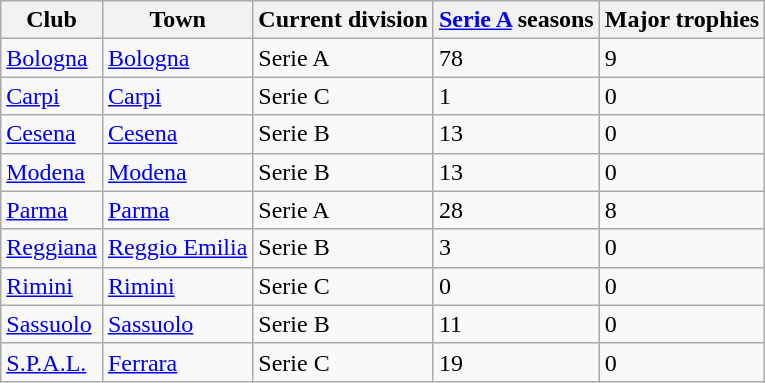<table class="wikitable sortable" style="text-align: left">
<tr>
<th>Club</th>
<th>Town</th>
<th>Current division</th>
<th><a href='#'>Serie A</a> seasons</th>
<th>Major trophies</th>
</tr>
<tr>
<td><a href='#'>Bologna</a></td>
<td><a href='#'>Bologna</a></td>
<td>Serie A</td>
<td>78</td>
<td>9</td>
</tr>
<tr>
<td><a href='#'>Carpi</a></td>
<td><a href='#'>Carpi</a></td>
<td>Serie C</td>
<td>1</td>
<td>0</td>
</tr>
<tr>
<td><a href='#'>Cesena</a></td>
<td><a href='#'>Cesena</a></td>
<td>Serie B</td>
<td>13</td>
<td>0</td>
</tr>
<tr>
<td><a href='#'>Modena</a></td>
<td><a href='#'>Modena</a></td>
<td>Serie B</td>
<td>13</td>
<td>0</td>
</tr>
<tr>
<td><a href='#'>Parma</a></td>
<td><a href='#'>Parma</a></td>
<td>Serie A</td>
<td>28</td>
<td>8</td>
</tr>
<tr>
<td><a href='#'>Reggiana</a></td>
<td><a href='#'>Reggio Emilia</a></td>
<td>Serie B</td>
<td>3</td>
<td>0</td>
</tr>
<tr>
<td><a href='#'>Rimini</a></td>
<td><a href='#'>Rimini</a></td>
<td>Serie C</td>
<td>0</td>
<td>0</td>
</tr>
<tr>
<td><a href='#'>Sassuolo</a></td>
<td><a href='#'>Sassuolo</a></td>
<td>Serie B</td>
<td>11</td>
<td>0</td>
</tr>
<tr>
<td><a href='#'>S.P.A.L.</a></td>
<td><a href='#'>Ferrara</a></td>
<td>Serie C</td>
<td>19</td>
<td>0</td>
</tr>
</table>
